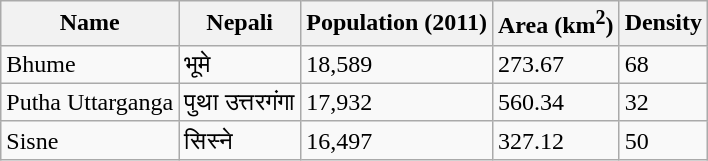<table class="wikitable">
<tr>
<th>Name</th>
<th>Nepali</th>
<th>Population (2011)</th>
<th>Area (km<sup>2</sup>)</th>
<th>Density</th>
</tr>
<tr>
<td>Bhume</td>
<td>भूमे</td>
<td>18,589</td>
<td>273.67</td>
<td>68</td>
</tr>
<tr>
<td>Putha Uttarganga</td>
<td>पुथा उत्तरगंगा</td>
<td>17,932</td>
<td>560.34</td>
<td>32</td>
</tr>
<tr>
<td>Sisne</td>
<td>सिस्ने</td>
<td>16,497</td>
<td>327.12</td>
<td>50</td>
</tr>
</table>
